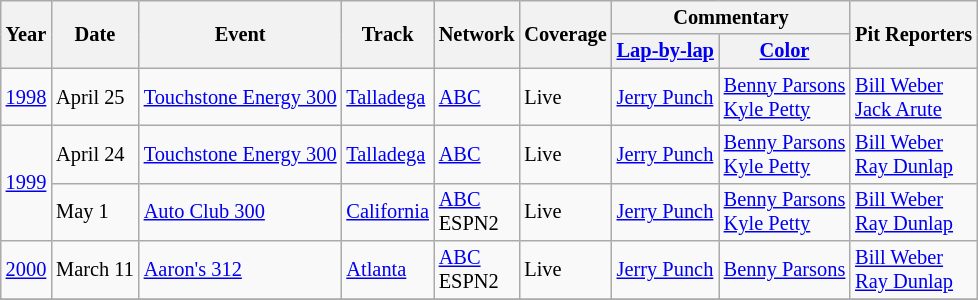<table class="wikitable" style="font-size: 85%;">
<tr>
<th rowspan=2>Year</th>
<th rowspan=2>Date</th>
<th rowspan=2>Event</th>
<th rowspan=2>Track</th>
<th rowspan=2>Network</th>
<th rowspan=2>Coverage</th>
<th colspan=2>Commentary</th>
<th rowspan=2>Pit Reporters</th>
</tr>
<tr>
<th><a href='#'>Lap-by-lap</a></th>
<th><a href='#'>Color</a></th>
</tr>
<tr>
<td><a href='#'>1998</a></td>
<td>April 25</td>
<td><a href='#'>Touchstone Energy 300</a></td>
<td><a href='#'>Talladega</a></td>
<td><a href='#'>ABC</a></td>
<td>Live</td>
<td><a href='#'>Jerry Punch</a></td>
<td><a href='#'>Benny Parsons</a> <br> <a href='#'>Kyle Petty</a></td>
<td><a href='#'>Bill Weber</a> <br> <a href='#'>Jack Arute</a></td>
</tr>
<tr>
<td rowspan=2><a href='#'>1999</a></td>
<td>April 24</td>
<td><a href='#'>Touchstone Energy 300</a></td>
<td><a href='#'>Talladega</a></td>
<td><a href='#'>ABC</a></td>
<td>Live</td>
<td><a href='#'>Jerry Punch</a></td>
<td><a href='#'>Benny Parsons</a> <br> <a href='#'>Kyle Petty</a></td>
<td><a href='#'>Bill Weber</a> <br> <a href='#'>Ray Dunlap</a></td>
</tr>
<tr>
<td>May 1</td>
<td><a href='#'>Auto Club 300</a></td>
<td><a href='#'>California</a></td>
<td><a href='#'>ABC</a> <br> ESPN2</td>
<td>Live</td>
<td><a href='#'>Jerry Punch</a></td>
<td><a href='#'>Benny Parsons</a> <br> <a href='#'>Kyle Petty</a></td>
<td><a href='#'>Bill Weber</a> <br> <a href='#'>Ray Dunlap</a></td>
</tr>
<tr>
<td><a href='#'>2000</a></td>
<td>March 11</td>
<td><a href='#'>Aaron's 312</a></td>
<td><a href='#'>Atlanta</a></td>
<td><a href='#'>ABC</a> <br> ESPN2</td>
<td>Live</td>
<td><a href='#'>Jerry Punch</a></td>
<td><a href='#'>Benny Parsons</a></td>
<td><a href='#'>Bill Weber</a> <br> <a href='#'>Ray Dunlap</a></td>
</tr>
<tr>
</tr>
</table>
